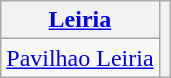<table class="wikitable" style="text-align:center;">
<tr>
<th><a href='#'>Leiria</a></th>
<th rowspan=2></th>
</tr>
<tr>
<td><a href='#'>Pavilhao Leiria</a></td>
</tr>
</table>
